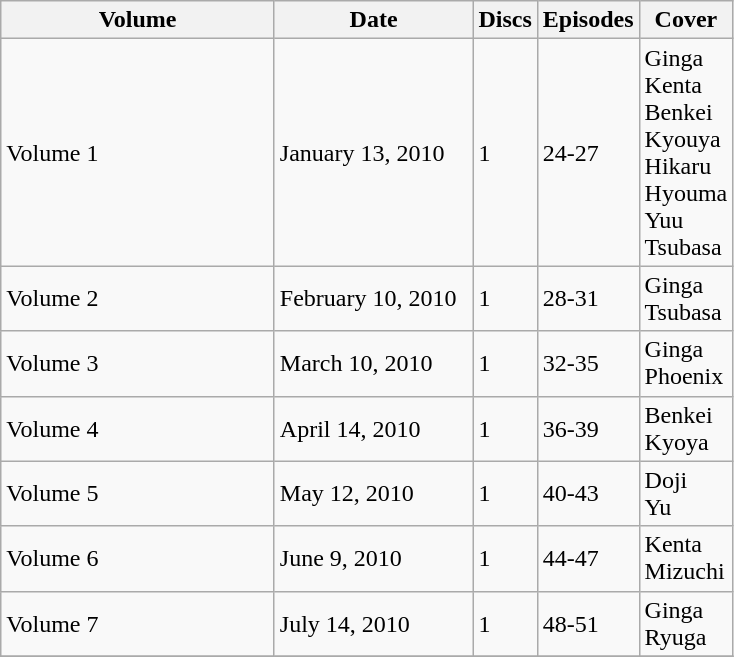<table class="wikitable">
<tr>
<th style="width:175px">Volume</th>
<th style="width:125px">Date</th>
<th>Discs</th>
<th>Episodes</th>
<th>Cover</th>
</tr>
<tr>
<td>Volume 1</td>
<td>January 13, 2010</td>
<td>1</td>
<td>24-27</td>
<td>Ginga<br>Kenta<br>Benkei<br>Kyouya<br>Hikaru<br>Hyouma<br>Yuu<br>Tsubasa</td>
</tr>
<tr>
<td>Volume 2</td>
<td>February 10, 2010</td>
<td>1</td>
<td>28-31</td>
<td>Ginga<br>Tsubasa</td>
</tr>
<tr>
<td>Volume 3</td>
<td>March 10, 2010</td>
<td>1</td>
<td>32-35</td>
<td>Ginga<br>Phoenix</td>
</tr>
<tr>
<td>Volume 4</td>
<td>April 14, 2010</td>
<td>1</td>
<td>36-39</td>
<td>Benkei<br>Kyoya</td>
</tr>
<tr>
<td>Volume 5</td>
<td>May 12, 2010</td>
<td>1</td>
<td>40-43</td>
<td>Doji<br>Yu</td>
</tr>
<tr>
<td>Volume 6</td>
<td>June 9, 2010</td>
<td>1</td>
<td>44-47</td>
<td>Kenta<br>Mizuchi</td>
</tr>
<tr>
<td>Volume 7</td>
<td>July 14, 2010</td>
<td>1</td>
<td>48-51</td>
<td>Ginga<br>Ryuga</td>
</tr>
<tr>
</tr>
</table>
